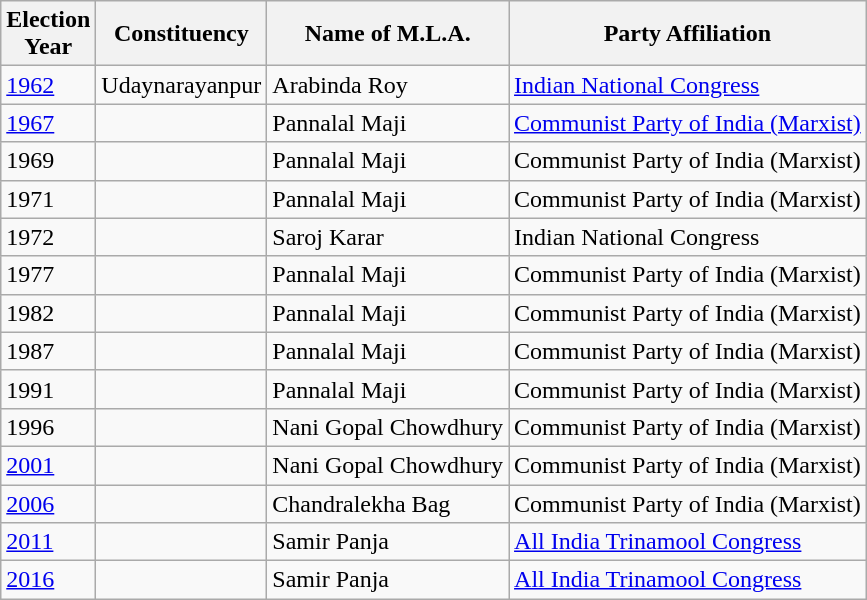<table class="wikitable sortable"ìÍĦĤĠčw>
<tr>
<th>Election<br> Year</th>
<th>Constituency</th>
<th>Name of M.L.A.</th>
<th>Party Affiliation</th>
</tr>
<tr>
<td><a href='#'>1962</a></td>
<td>Udaynarayanpur</td>
<td>Arabinda Roy</td>
<td><a href='#'>Indian National Congress</a></td>
</tr>
<tr>
<td><a href='#'>1967</a></td>
<td></td>
<td>Pannalal Maji</td>
<td><a href='#'>Communist Party of India (Marxist)</a></td>
</tr>
<tr>
<td>1969</td>
<td></td>
<td>Pannalal Maji</td>
<td>Communist Party of India (Marxist)</td>
</tr>
<tr>
<td>1971</td>
<td></td>
<td>Pannalal Maji</td>
<td>Communist Party of India (Marxist)</td>
</tr>
<tr>
<td>1972</td>
<td></td>
<td>Saroj Karar</td>
<td>Indian National Congress</td>
</tr>
<tr>
<td>1977</td>
<td></td>
<td>Pannalal Maji</td>
<td>Communist Party of India (Marxist)</td>
</tr>
<tr>
<td>1982</td>
<td></td>
<td>Pannalal Maji</td>
<td>Communist Party of India (Marxist)</td>
</tr>
<tr>
<td>1987</td>
<td></td>
<td>Pannalal Maji</td>
<td>Communist Party of India (Marxist)</td>
</tr>
<tr>
<td>1991</td>
<td></td>
<td>Pannalal Maji</td>
<td>Communist Party of India (Marxist)</td>
</tr>
<tr>
<td>1996</td>
<td></td>
<td>Nani Gopal Chowdhury</td>
<td>Communist Party of India (Marxist)</td>
</tr>
<tr>
<td><a href='#'>2001</a></td>
<td></td>
<td>Nani Gopal Chowdhury</td>
<td>Communist Party of India (Marxist)</td>
</tr>
<tr>
<td><a href='#'>2006</a></td>
<td></td>
<td>Chandralekha Bag</td>
<td>Communist Party of India (Marxist)</td>
</tr>
<tr>
<td><a href='#'>2011</a></td>
<td></td>
<td>Samir Panja</td>
<td><a href='#'>All India Trinamool Congress</a></td>
</tr>
<tr>
<td><a href='#'>2016</a></td>
<td></td>
<td>Samir Panja</td>
<td><a href='#'>All India Trinamool Congress</a></td>
</tr>
</table>
